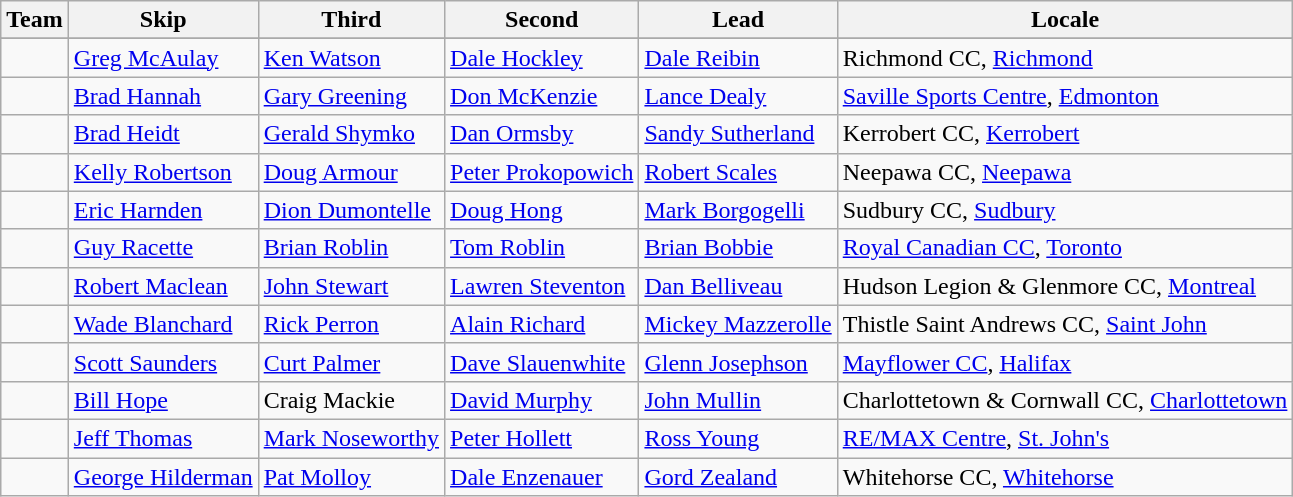<table class="wikitable">
<tr>
<th>Team</th>
<th>Skip</th>
<th>Third</th>
<th>Second</th>
<th>Lead</th>
<th>Locale</th>
</tr>
<tr>
</tr>
<tr>
<td></td>
<td><a href='#'>Greg McAulay</a></td>
<td><a href='#'>Ken Watson</a></td>
<td><a href='#'>Dale Hockley</a></td>
<td><a href='#'>Dale Reibin</a></td>
<td>Richmond CC, <a href='#'>Richmond</a></td>
</tr>
<tr>
<td></td>
<td><a href='#'>Brad Hannah</a></td>
<td><a href='#'>Gary Greening</a></td>
<td><a href='#'>Don McKenzie</a></td>
<td><a href='#'>Lance Dealy</a></td>
<td><a href='#'>Saville Sports Centre</a>, <a href='#'>Edmonton</a></td>
</tr>
<tr>
<td></td>
<td><a href='#'>Brad Heidt</a></td>
<td><a href='#'>Gerald Shymko</a></td>
<td><a href='#'>Dan Ormsby</a></td>
<td><a href='#'>Sandy Sutherland</a></td>
<td>Kerrobert CC, <a href='#'>Kerrobert</a></td>
</tr>
<tr>
<td></td>
<td><a href='#'>Kelly Robertson</a></td>
<td><a href='#'>Doug Armour</a></td>
<td><a href='#'>Peter Prokopowich</a></td>
<td><a href='#'>Robert Scales</a></td>
<td>Neepawa CC, <a href='#'>Neepawa</a></td>
</tr>
<tr>
<td></td>
<td><a href='#'>Eric Harnden</a></td>
<td><a href='#'>Dion Dumontelle</a></td>
<td><a href='#'>Doug Hong</a></td>
<td><a href='#'>Mark Borgogelli</a></td>
<td>Sudbury CC, <a href='#'>Sudbury</a></td>
</tr>
<tr>
<td></td>
<td><a href='#'>Guy Racette</a></td>
<td><a href='#'>Brian Roblin</a></td>
<td><a href='#'>Tom Roblin</a></td>
<td><a href='#'>Brian Bobbie</a></td>
<td><a href='#'>Royal Canadian CC</a>, <a href='#'>Toronto</a></td>
</tr>
<tr>
<td></td>
<td><a href='#'>Robert Maclean</a></td>
<td><a href='#'>John Stewart</a></td>
<td><a href='#'>Lawren Steventon</a></td>
<td><a href='#'>Dan Belliveau</a></td>
<td>Hudson Legion & Glenmore CC, <a href='#'>Montreal</a></td>
</tr>
<tr>
<td></td>
<td><a href='#'>Wade Blanchard</a></td>
<td><a href='#'>Rick Perron</a></td>
<td><a href='#'>Alain Richard</a></td>
<td><a href='#'>Mickey Mazzerolle</a></td>
<td>Thistle Saint Andrews CC, <a href='#'>Saint John</a></td>
</tr>
<tr>
<td></td>
<td><a href='#'>Scott Saunders</a></td>
<td><a href='#'>Curt Palmer</a></td>
<td><a href='#'>Dave Slauenwhite</a></td>
<td><a href='#'>Glenn Josephson</a></td>
<td><a href='#'>Mayflower CC</a>, <a href='#'>Halifax</a></td>
</tr>
<tr>
<td></td>
<td><a href='#'>Bill Hope</a></td>
<td>Craig Mackie</td>
<td><a href='#'>David Murphy</a></td>
<td><a href='#'>John Mullin</a></td>
<td>Charlottetown & Cornwall CC, <a href='#'>Charlottetown</a></td>
</tr>
<tr>
<td></td>
<td><a href='#'>Jeff Thomas</a></td>
<td><a href='#'>Mark Noseworthy</a></td>
<td><a href='#'>Peter Hollett</a></td>
<td><a href='#'>Ross Young</a></td>
<td><a href='#'>RE/MAX Centre</a>, <a href='#'>St. John's</a></td>
</tr>
<tr>
<td></td>
<td><a href='#'>George Hilderman</a></td>
<td><a href='#'>Pat Molloy</a></td>
<td><a href='#'>Dale Enzenauer</a></td>
<td><a href='#'>Gord Zealand</a></td>
<td>Whitehorse CC, <a href='#'>Whitehorse</a></td>
</tr>
</table>
